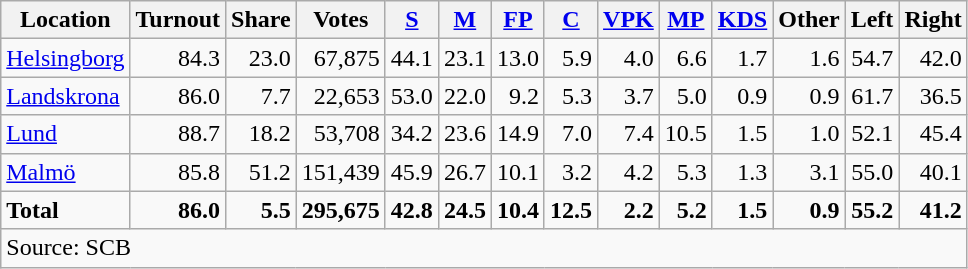<table class="wikitable sortable" style=text-align:right>
<tr>
<th>Location</th>
<th>Turnout</th>
<th>Share</th>
<th>Votes</th>
<th><a href='#'>S</a></th>
<th><a href='#'>M</a></th>
<th><a href='#'>FP</a></th>
<th><a href='#'>C</a></th>
<th><a href='#'>VPK</a></th>
<th><a href='#'>MP</a></th>
<th><a href='#'>KDS</a></th>
<th>Other</th>
<th>Left</th>
<th>Right</th>
</tr>
<tr>
<td align=left><a href='#'>Helsingborg</a></td>
<td>84.3</td>
<td>23.0</td>
<td>67,875</td>
<td>44.1</td>
<td>23.1</td>
<td>13.0</td>
<td>5.9</td>
<td>4.0</td>
<td>6.6</td>
<td>1.7</td>
<td>1.6</td>
<td>54.7</td>
<td>42.0</td>
</tr>
<tr>
<td align=left><a href='#'>Landskrona</a></td>
<td>86.0</td>
<td>7.7</td>
<td>22,653</td>
<td>53.0</td>
<td>22.0</td>
<td>9.2</td>
<td>5.3</td>
<td>3.7</td>
<td>5.0</td>
<td>0.9</td>
<td>0.9</td>
<td>61.7</td>
<td>36.5</td>
</tr>
<tr>
<td align=left><a href='#'>Lund</a></td>
<td>88.7</td>
<td>18.2</td>
<td>53,708</td>
<td>34.2</td>
<td>23.6</td>
<td>14.9</td>
<td>7.0</td>
<td>7.4</td>
<td>10.5</td>
<td>1.5</td>
<td>1.0</td>
<td>52.1</td>
<td>45.4</td>
</tr>
<tr>
<td align=left><a href='#'>Malmö</a></td>
<td>85.8</td>
<td>51.2</td>
<td>151,439</td>
<td>45.9</td>
<td>26.7</td>
<td>10.1</td>
<td>3.2</td>
<td>4.2</td>
<td>5.3</td>
<td>1.3</td>
<td>3.1</td>
<td>55.0</td>
<td>40.1</td>
</tr>
<tr>
<td align=left><strong>Total</strong></td>
<td><strong>86.0</strong></td>
<td><strong>5.5</strong></td>
<td><strong>295,675</strong></td>
<td><strong>42.8</strong></td>
<td><strong>24.5</strong></td>
<td><strong>10.4</strong></td>
<td><strong>12.5</strong></td>
<td><strong>2.2</strong></td>
<td><strong>5.2</strong></td>
<td><strong>1.5</strong></td>
<td><strong>0.9</strong></td>
<td><strong>55.2</strong></td>
<td><strong>41.2</strong></td>
</tr>
<tr>
<td align=left colspan=14>Source: SCB </td>
</tr>
</table>
